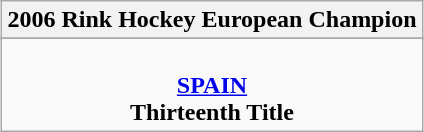<table class="wikitable" style="text-align: center; margin: 0 auto;">
<tr>
<th>2006 Rink Hockey European Champion</th>
</tr>
<tr>
</tr>
<tr>
<td><br><strong><a href='#'>SPAIN</a></strong><br><strong>Thirteenth Title</strong></td>
</tr>
</table>
